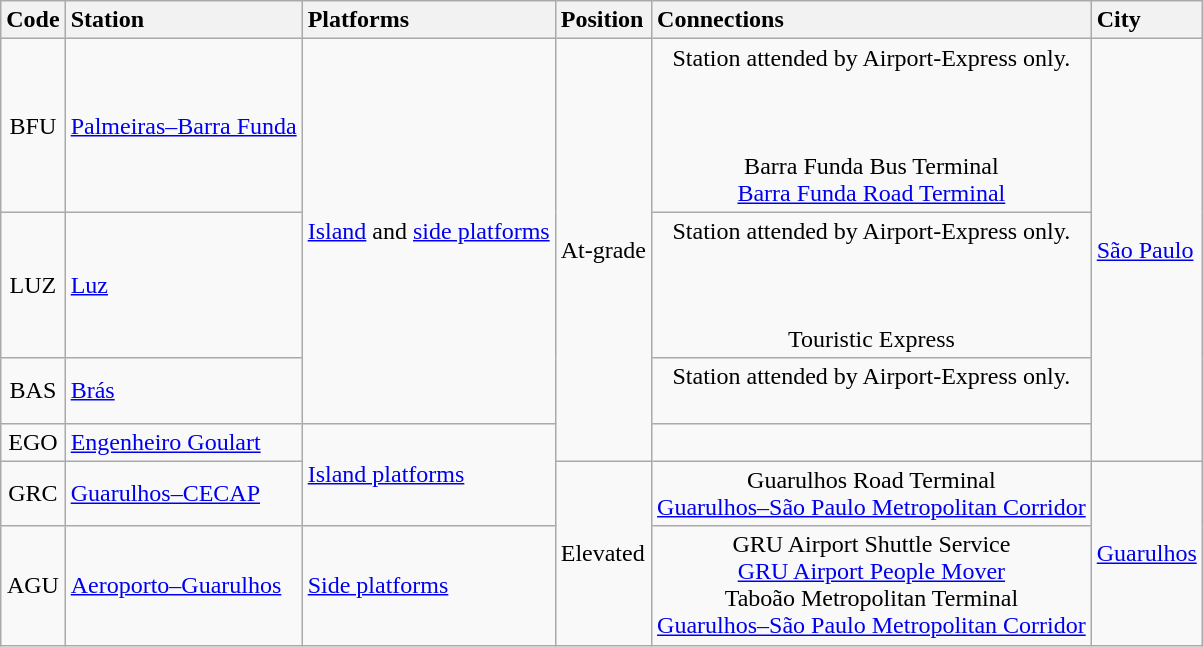<table class="wikitable">
<tr>
<th style="text-align:left;">Code</th>
<th style="text-align:left;">Station</th>
<th style="text-align:left;">Platforms</th>
<th style="text-align:left;">Position</th>
<th style="text-align:left;">Connections</th>
<th style="text-align:left;">City</th>
</tr>
<tr>
<td style="text-align:center;">BFU</td>
<td style="text-align:left;"><a href='#'>Palmeiras–Barra Funda</a></td>
<td rowspan="3" style="text-align:left;"><a href='#'>Island</a> and <a href='#'>side platforms</a></td>
<td rowspan="4" style="text-align:left;">At-grade</td>
<td style="text-align:center;">Station attended by Airport-Express only.<br>  <br> <br> <br>  Barra Funda Bus Terminal<br> <a href='#'>Barra Funda Road Terminal</a></td>
<td rowspan="4" style="text-align:left;"><a href='#'>São Paulo</a></td>
</tr>
<tr>
<td style="text-align:center;">LUZ</td>
<td style="text-align:left;"><a href='#'>Luz</a></td>
<td style="text-align:center;">Station attended by Airport-Express only.<br> <br> <br>   <br> Touristic Express</td>
</tr>
<tr>
<td style="text-align:center;">BAS</td>
<td style="text-align:left;"><a href='#'>Brás</a></td>
<td style="text-align:center;">Station attended by Airport-Express only.<br> <br>   </td>
</tr>
<tr>
<td style="text-align:center;">EGO</td>
<td style="text-align:left;"><a href='#'>Engenheiro Goulart</a></td>
<td rowspan="2" style="text-align:left;"><a href='#'>Island platforms</a></td>
<td style="text-align:center;"> </td>
</tr>
<tr>
<td style="text-align:center;">GRC</td>
<td style="text-align:left;"><a href='#'>Guarulhos–CECAP</a></td>
<td rowspan="2" style="text-align:left;">Elevated</td>
<td style="text-align:center;"> Guarulhos Road Terminal<br> <a href='#'>Guarulhos–São Paulo Metropolitan Corridor</a></td>
<td rowspan="2" style="text-align:left;"><a href='#'>Guarulhos</a></td>
</tr>
<tr>
<td style="text-align:center;">AGU</td>
<td style="text-align:left;"><a href='#'>Aeroporto–Guarulhos</a></td>
<td style="text-align:left;"><a href='#'>Side platforms</a></td>
<td style="text-align:center;">  GRU Airport Shuttle Service<br>  <a href='#'>GRU Airport People Mover</a> <em></em><br>  Taboão Metropolitan Terminal<br> <a href='#'>Guarulhos–São Paulo Metropolitan Corridor</a></td>
</tr>
</table>
